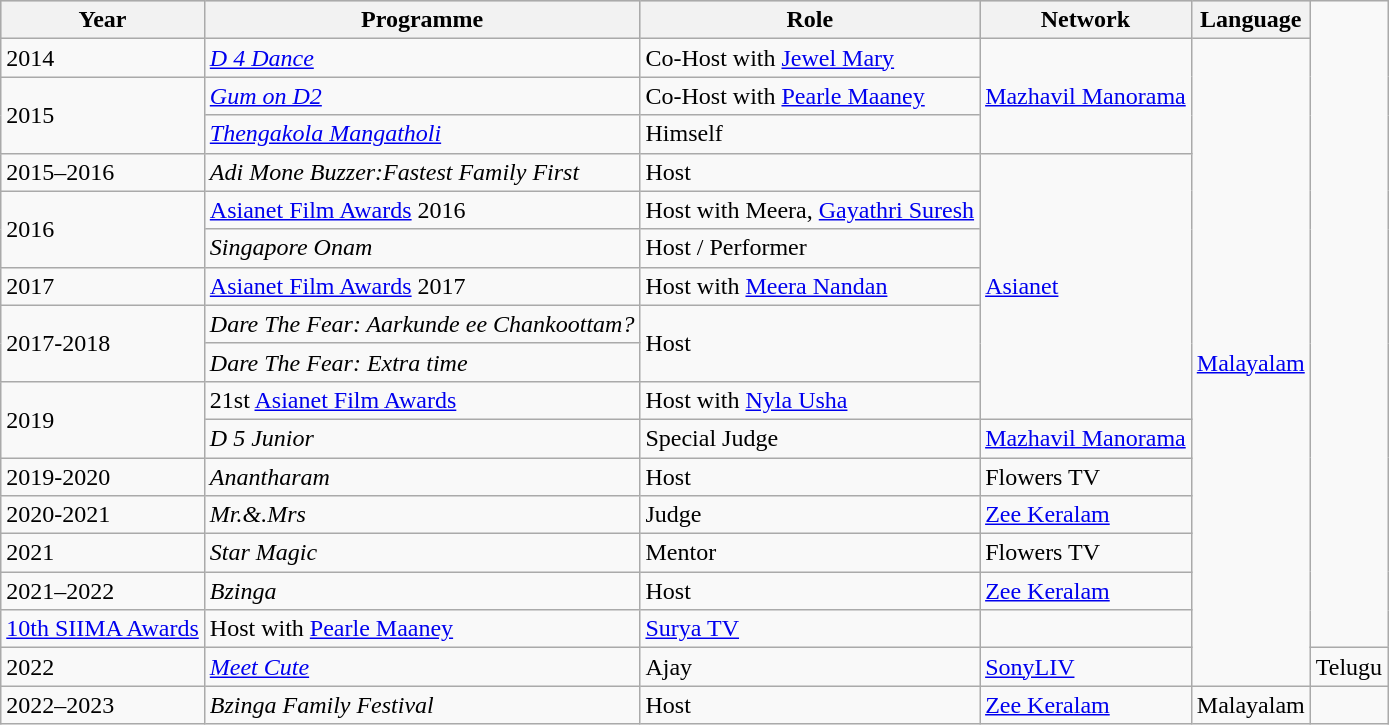<table class="wikitable sortable">
<tr style="background:#ccc;">
<th>Year</th>
<th>Programme</th>
<th>Role</th>
<th>Network</th>
<th>Language</th>
</tr>
<tr>
<td>2014</td>
<td><em><a href='#'>D 4 Dance</a></em></td>
<td>Co-Host with <a href='#'>Jewel Mary</a></td>
<td rowspan="3"><a href='#'>Mazhavil Manorama</a></td>
<td rowspan="17"><a href='#'>Malayalam</a></td>
</tr>
<tr>
<td rowspan="2">2015</td>
<td><em><a href='#'>Gum on D2</a></em></td>
<td>Co-Host with <a href='#'>Pearle Maaney</a></td>
</tr>
<tr>
<td><em><a href='#'>Thengakola Mangatholi</a> </em></td>
<td>Himself</td>
</tr>
<tr>
<td>2015–2016</td>
<td><em>Adi Mone Buzzer:Fastest Family First</em></td>
<td>Host</td>
<td rowspan=7><a href='#'>Asianet</a></td>
</tr>
<tr>
<td rowspan="2">2016</td>
<td><a href='#'>Asianet Film Awards</a> 2016</td>
<td>Host with Meera, <a href='#'>Gayathri Suresh</a></td>
</tr>
<tr>
<td><em>Singapore Onam</em></td>
<td>Host / Performer</td>
</tr>
<tr>
<td>2017</td>
<td><a href='#'>Asianet Film Awards</a> 2017</td>
<td>Host with <a href='#'>Meera Nandan</a></td>
</tr>
<tr>
<td rowspan=2>2017-2018</td>
<td><em>Dare The Fear: Aarkunde ee Chankoottam?</em></td>
<td rowspan="2">Host</td>
</tr>
<tr>
<td><em>Dare The Fear: Extra time</em></td>
</tr>
<tr>
<td rowspan="2">2019</td>
<td>21st <a href='#'>Asianet Film Awards</a></td>
<td>Host with <a href='#'>Nyla Usha</a></td>
</tr>
<tr>
<td><em>D 5 Junior</em></td>
<td>Special Judge</td>
<td><a href='#'>Mazhavil Manorama</a></td>
</tr>
<tr>
<td>2019-2020</td>
<td><em>Anantharam</em></td>
<td>Host</td>
<td>Flowers TV</td>
</tr>
<tr>
<td>2020-2021</td>
<td><em>Mr.&.Mrs</em></td>
<td>Judge</td>
<td><a href='#'>Zee Keralam</a></td>
</tr>
<tr>
<td>2021</td>
<td><em>Star Magic</em></td>
<td>Mentor</td>
<td>Flowers TV</td>
</tr>
<tr>
<td>2021–2022</td>
<td><em>Bzinga</em></td>
<td>Host</td>
<td><a href='#'>Zee Keralam</a></td>
</tr>
<tr>
<td><a href='#'>10th SIIMA Awards</a></td>
<td>Host with <a href='#'>Pearle Maaney</a></td>
<td><a href='#'>Surya TV</a></td>
</tr>
<tr>
<td>2022</td>
<td><em><a href='#'>Meet Cute</a></em></td>
<td>Ajay</td>
<td><a href='#'>SonyLIV</a></td>
<td>Telugu</td>
</tr>
<tr>
<td>2022–2023</td>
<td><em>Bzinga Family Festival</em></td>
<td>Host</td>
<td><a href='#'>Zee Keralam</a></td>
<td>Malayalam</td>
</tr>
</table>
